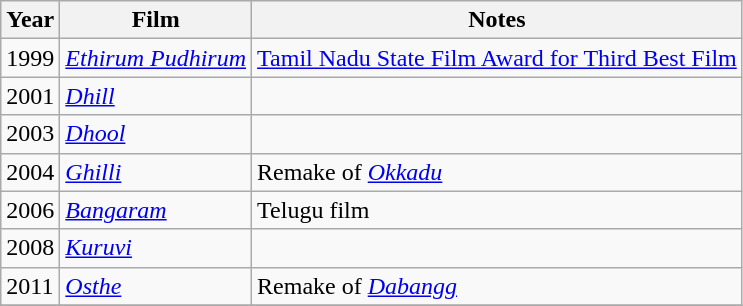<table class="wikitable sortable">
<tr>
<th rowspan="2">Year</th>
<th rowspan="2">Film</th>
<th rowspan="2">Notes</th>
</tr>
<tr>
</tr>
<tr>
<td>1999</td>
<td><em><a href='#'>Ethirum Pudhirum</a></em></td>
<td><a href='#'>Tamil Nadu State Film Award for Third Best Film</a></td>
</tr>
<tr>
<td>2001</td>
<td><em><a href='#'>Dhill</a></em></td>
<td></td>
</tr>
<tr>
<td>2003</td>
<td><em><a href='#'>Dhool</a></em></td>
<td></td>
</tr>
<tr>
<td>2004</td>
<td><em><a href='#'>Ghilli</a></em></td>
<td>Remake of <em><a href='#'>Okkadu</a></em></td>
</tr>
<tr>
<td>2006</td>
<td><em><a href='#'>Bangaram</a></em></td>
<td>Telugu film</td>
</tr>
<tr>
<td>2008</td>
<td><em><a href='#'>Kuruvi</a></em></td>
<td></td>
</tr>
<tr>
<td>2011</td>
<td><em><a href='#'>Osthe</a></em></td>
<td>Remake of <em><a href='#'>Dabangg</a></em></td>
</tr>
<tr>
</tr>
</table>
